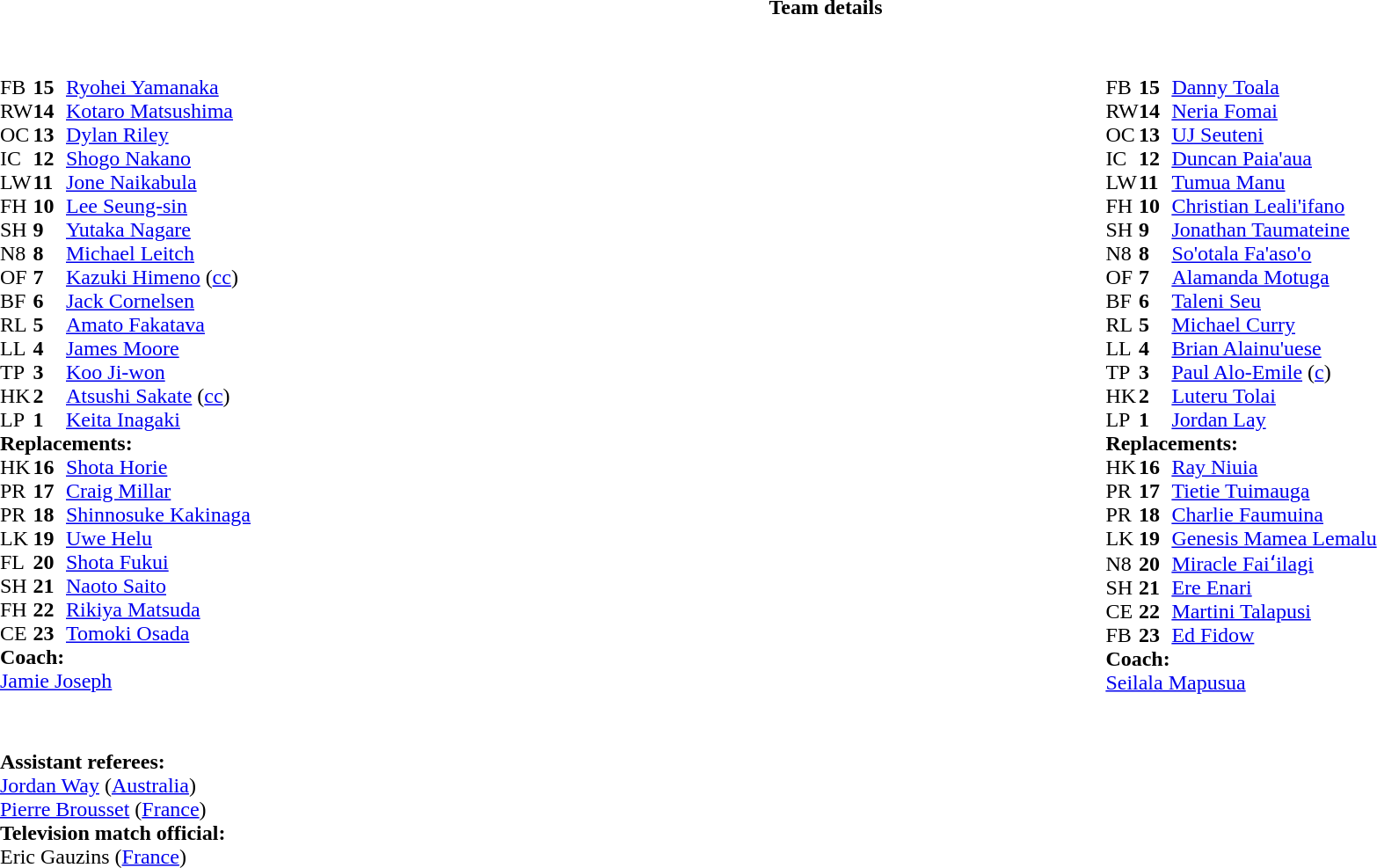<table border="0" style="width:100%;" class="collapsible collapsed">
<tr>
<th>Team details</th>
</tr>
<tr>
<td><br><table style="width:100%">
<tr>
<td style="vertical-align:top;width:50%"><br><table cellspacing="0" cellpadding="0">
<tr>
<th width="25"></th>
<th width="25"></th>
</tr>
<tr>
<td>FB</td>
<td><strong>15</strong></td>
<td><a href='#'>Ryohei Yamanaka</a></td>
</tr>
<tr>
<td>RW</td>
<td><strong>14</strong></td>
<td><a href='#'>Kotaro Matsushima</a></td>
</tr>
<tr>
<td>OC</td>
<td><strong>13</strong></td>
<td><a href='#'>Dylan Riley</a></td>
<td></td>
<td></td>
</tr>
<tr>
<td>IC</td>
<td><strong>12</strong></td>
<td><a href='#'>Shogo Nakano</a></td>
<td></td>
<td></td>
</tr>
<tr>
<td>LW</td>
<td><strong>11</strong></td>
<td><a href='#'>Jone Naikabula</a></td>
</tr>
<tr>
<td>FH</td>
<td><strong>10</strong></td>
<td><a href='#'>Lee Seung-sin</a></td>
<td></td>
<td></td>
</tr>
<tr>
<td>SH</td>
<td><strong>9</strong></td>
<td><a href='#'>Yutaka Nagare</a></td>
<td></td>
<td></td>
</tr>
<tr>
<td>N8</td>
<td><strong>8</strong></td>
<td><a href='#'>Michael Leitch</a></td>
<td></td>
</tr>
<tr>
<td>OF</td>
<td><strong>7</strong></td>
<td><a href='#'>Kazuki Himeno</a> (<a href='#'>cc</a>)</td>
</tr>
<tr>
<td>BF</td>
<td><strong>6</strong></td>
<td><a href='#'>Jack Cornelsen</a></td>
</tr>
<tr>
<td>RL</td>
<td><strong>5</strong></td>
<td><a href='#'>Amato Fakatava</a></td>
<td></td>
<td></td>
</tr>
<tr>
<td>LL</td>
<td><strong>4</strong></td>
<td><a href='#'>James Moore</a></td>
</tr>
<tr>
<td>TP</td>
<td><strong>3</strong></td>
<td><a href='#'>Koo Ji-won</a></td>
<td></td>
<td></td>
</tr>
<tr>
<td>HK</td>
<td><strong>2</strong></td>
<td><a href='#'>Atsushi Sakate</a> (<a href='#'>cc</a>)</td>
<td></td>
<td></td>
</tr>
<tr>
<td>LP</td>
<td><strong>1</strong></td>
<td><a href='#'>Keita Inagaki</a></td>
<td></td>
<td></td>
</tr>
<tr>
<td colspan="3"><strong>Replacements:</strong></td>
</tr>
<tr>
<td>HK</td>
<td><strong>16</strong></td>
<td><a href='#'>Shota Horie</a></td>
<td></td>
<td></td>
</tr>
<tr>
<td>PR</td>
<td><strong>17</strong></td>
<td><a href='#'>Craig Millar</a></td>
<td></td>
<td></td>
</tr>
<tr>
<td>PR</td>
<td><strong>18</strong></td>
<td><a href='#'>Shinnosuke Kakinaga</a></td>
<td></td>
<td></td>
</tr>
<tr>
<td>LK</td>
<td><strong>19</strong></td>
<td><a href='#'>Uwe Helu</a></td>
<td></td>
<td></td>
</tr>
<tr>
<td>FL</td>
<td><strong>20</strong></td>
<td><a href='#'>Shota Fukui</a></td>
<td></td>
<td></td>
</tr>
<tr>
<td>SH</td>
<td><strong>21</strong></td>
<td><a href='#'>Naoto Saito</a></td>
<td></td>
<td></td>
</tr>
<tr>
<td>FH</td>
<td><strong>22</strong></td>
<td><a href='#'>Rikiya Matsuda</a></td>
<td></td>
<td></td>
</tr>
<tr>
<td>CE</td>
<td><strong>23</strong></td>
<td><a href='#'>Tomoki Osada</a></td>
<td></td>
<td></td>
</tr>
<tr>
<td colspan="3"><strong>Coach:</strong></td>
</tr>
<tr>
<td colspan="4"> <a href='#'>Jamie Joseph</a></td>
</tr>
</table>
</td>
<td valign=top></td>
<td style="vertical-align:top;width:50%"><br><table cellspacing="0" cellpadding="0" style="margin:auto">
<tr>
<th width="25"></th>
<th width="25"></th>
</tr>
<tr>
<td>FB</td>
<td><strong>15</strong></td>
<td><a href='#'>Danny Toala</a></td>
<td></td>
<td></td>
</tr>
<tr>
<td>RW</td>
<td><strong>14</strong></td>
<td><a href='#'>Neria Fomai</a></td>
<td></td>
<td></td>
</tr>
<tr>
<td>OC</td>
<td><strong>13</strong></td>
<td><a href='#'>UJ Seuteni</a></td>
</tr>
<tr>
<td>IC</td>
<td><strong>12</strong></td>
<td><a href='#'>Duncan Paia'aua</a></td>
</tr>
<tr>
<td>LW</td>
<td><strong>11</strong></td>
<td><a href='#'>Tumua Manu</a></td>
</tr>
<tr>
<td>FH</td>
<td><strong>10</strong></td>
<td><a href='#'>Christian Leali'ifano</a></td>
</tr>
<tr>
<td>SH</td>
<td><strong>9</strong></td>
<td><a href='#'>Jonathan Taumateine</a></td>
<td></td>
<td></td>
</tr>
<tr>
<td>N8</td>
<td><strong>8</strong></td>
<td><a href='#'>So'otala Fa'aso'o</a></td>
<td></td>
<td></td>
</tr>
<tr>
<td>OF</td>
<td><strong>7</strong></td>
<td><a href='#'>Alamanda Motuga</a></td>
</tr>
<tr>
<td>BF</td>
<td><strong>6</strong></td>
<td><a href='#'>Taleni Seu</a></td>
<td></td>
</tr>
<tr>
<td>RL</td>
<td><strong>5</strong></td>
<td><a href='#'>Michael Curry</a></td>
</tr>
<tr>
<td>LL</td>
<td><strong>4</strong></td>
<td><a href='#'>Brian Alainu'uese</a></td>
<td></td>
<td></td>
</tr>
<tr>
<td>TP</td>
<td><strong>3</strong></td>
<td><a href='#'>Paul Alo-Emile</a> (<a href='#'>c</a>)</td>
<td></td>
<td></td>
</tr>
<tr>
<td>HK</td>
<td><strong>2</strong></td>
<td><a href='#'>Luteru Tolai</a></td>
<td></td>
<td></td>
</tr>
<tr>
<td>LP</td>
<td><strong>1</strong></td>
<td><a href='#'>Jordan Lay</a></td>
<td></td>
<td></td>
</tr>
<tr>
<td colspan=3><strong>Replacements:</strong></td>
</tr>
<tr>
<td>HK</td>
<td><strong>16</strong></td>
<td><a href='#'>Ray Niuia</a></td>
<td></td>
<td></td>
</tr>
<tr>
<td>PR</td>
<td><strong>17</strong></td>
<td><a href='#'>Tietie Tuimauga</a></td>
<td></td>
<td></td>
</tr>
<tr>
<td>PR</td>
<td><strong>18</strong></td>
<td><a href='#'>Charlie Faumuina</a></td>
<td></td>
<td></td>
</tr>
<tr>
<td>LK</td>
<td><strong>19</strong></td>
<td><a href='#'>Genesis Mamea Lemalu</a></td>
<td></td>
<td></td>
</tr>
<tr>
<td>N8</td>
<td><strong>20</strong></td>
<td><a href='#'>Miracle Faiʻilagi</a></td>
<td></td>
<td></td>
</tr>
<tr>
<td>SH</td>
<td><strong>21</strong></td>
<td><a href='#'>Ere Enari</a></td>
<td></td>
<td></td>
</tr>
<tr>
<td>CE</td>
<td><strong>22</strong></td>
<td><a href='#'>Martini Talapusi</a></td>
<td></td>
<td></td>
</tr>
<tr>
<td>FB</td>
<td><strong>23</strong></td>
<td><a href='#'>Ed Fidow</a></td>
<td></td>
<td></td>
</tr>
<tr>
<td colspan=3><strong>Coach:</strong></td>
</tr>
<tr>
<td colspan="4"> <a href='#'>Seilala Mapusua</a></td>
</tr>
</table>
</td>
</tr>
</table>
<table style="width:100%">
<tr>
<td><br><br><strong>Assistant referees:</strong>
<br><a href='#'>Jordan Way</a> (<a href='#'>Australia</a>)
<br><a href='#'>Pierre Brousset</a> (<a href='#'>France</a>)
<br><strong>Television match official:</strong>
<br>Eric Gauzins (<a href='#'>France</a>)</td>
</tr>
</table>
</td>
</tr>
</table>
